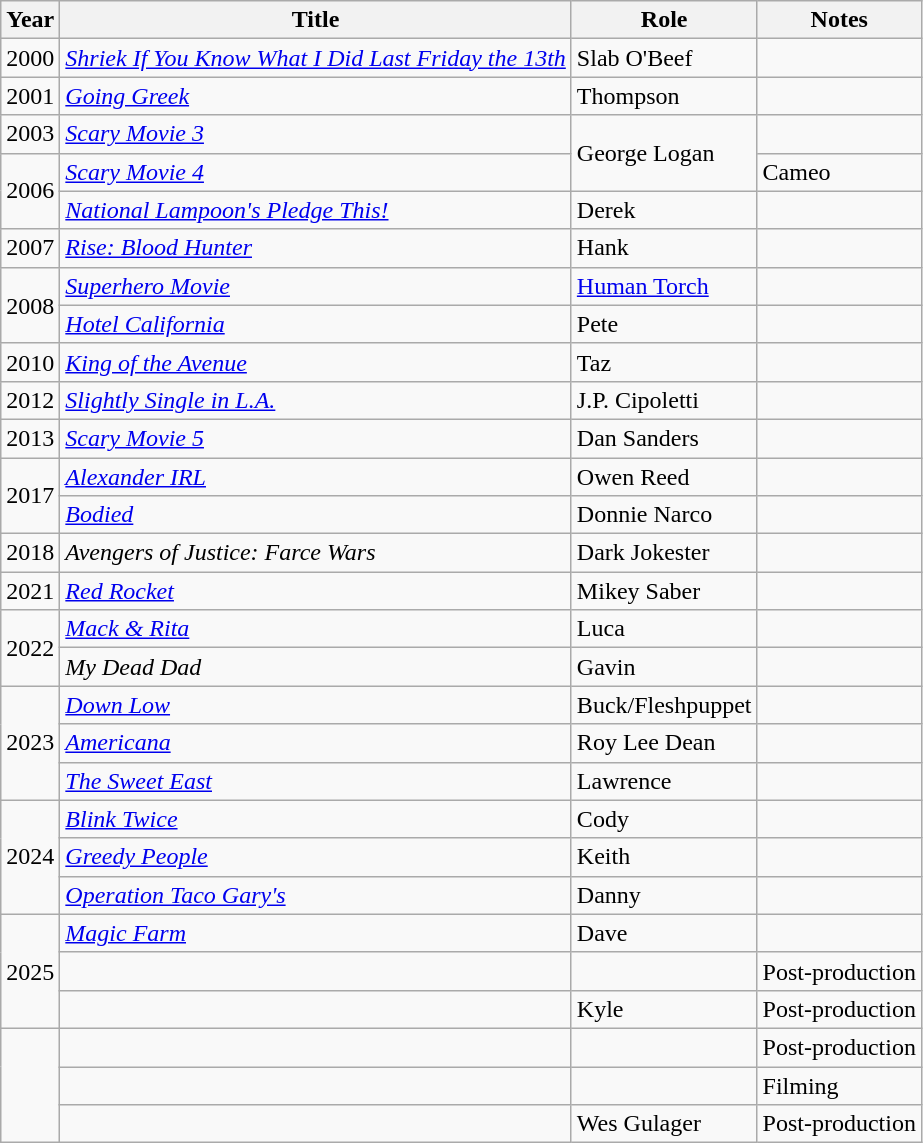<table class="wikitable sortable">
<tr>
<th>Year</th>
<th>Title</th>
<th>Role</th>
<th class="unsortable">Notes</th>
</tr>
<tr>
<td>2000</td>
<td><em><a href='#'>Shriek If You Know What I Did Last Friday the 13th</a></em></td>
<td>Slab O'Beef</td>
<td></td>
</tr>
<tr>
<td>2001</td>
<td><em><a href='#'>Going Greek</a></em></td>
<td>Thompson</td>
<td></td>
</tr>
<tr>
<td>2003</td>
<td><em><a href='#'>Scary Movie 3</a></em></td>
<td rowspan="2">George Logan</td>
<td></td>
</tr>
<tr>
<td rowspan="2">2006</td>
<td><em><a href='#'>Scary Movie 4</a></em></td>
<td>Cameo</td>
</tr>
<tr>
<td><em><a href='#'>National Lampoon's Pledge This!</a></em></td>
<td>Derek</td>
<td></td>
</tr>
<tr>
<td>2007</td>
<td><em><a href='#'>Rise: Blood Hunter</a></em></td>
<td>Hank</td>
<td></td>
</tr>
<tr>
<td rowspan="2">2008</td>
<td><em><a href='#'>Superhero Movie</a></em></td>
<td><a href='#'>Human Torch</a></td>
<td></td>
</tr>
<tr>
<td><em><a href='#'>Hotel California</a></em></td>
<td>Pete</td>
<td></td>
</tr>
<tr>
<td>2010</td>
<td><em><a href='#'>King of the Avenue</a></em></td>
<td>Taz</td>
<td></td>
</tr>
<tr>
<td>2012</td>
<td><em><a href='#'>Slightly Single in L.A.</a></em></td>
<td>J.P. Cipoletti</td>
<td></td>
</tr>
<tr>
<td>2013</td>
<td><em><a href='#'>Scary Movie 5</a></em></td>
<td>Dan Sanders</td>
<td></td>
</tr>
<tr>
<td rowspan="2">2017</td>
<td><em><a href='#'>Alexander IRL</a></em></td>
<td>Owen Reed</td>
<td></td>
</tr>
<tr>
<td><em><a href='#'>Bodied</a></em></td>
<td>Donnie Narco</td>
<td></td>
</tr>
<tr>
<td>2018</td>
<td><em>Avengers of Justice: Farce Wars</em></td>
<td>Dark Jokester</td>
<td></td>
</tr>
<tr>
<td>2021</td>
<td><em><a href='#'>Red Rocket</a></em></td>
<td>Mikey Saber</td>
<td></td>
</tr>
<tr>
<td rowspan="2">2022</td>
<td><em><a href='#'>Mack & Rita</a></em></td>
<td>Luca</td>
<td></td>
</tr>
<tr>
<td><em>My Dead Dad</em></td>
<td>Gavin</td>
<td></td>
</tr>
<tr>
<td rowspan="3">2023</td>
<td><em><a href='#'>Down Low</a></em></td>
<td>Buck/Fleshpuppet</td>
<td></td>
</tr>
<tr>
<td><em><a href='#'>Americana</a></em></td>
<td>Roy Lee Dean</td>
<td></td>
</tr>
<tr>
<td><em><a href='#'>The Sweet East</a></em></td>
<td>Lawrence</td>
<td></td>
</tr>
<tr>
<td rowspan="3">2024</td>
<td><em><a href='#'>Blink Twice</a></em></td>
<td>Cody</td>
<td></td>
</tr>
<tr>
<td><em><a href='#'>Greedy People</a></em></td>
<td>Keith</td>
<td></td>
</tr>
<tr>
<td><em><a href='#'>Operation Taco Gary's</a></em></td>
<td>Danny</td>
<td></td>
</tr>
<tr>
<td rowspan="3">2025</td>
<td><em><a href='#'>Magic Farm</a></em></td>
<td>Dave</td>
<td></td>
</tr>
<tr>
<td></td>
<td></td>
<td>Post-production</td>
</tr>
<tr>
<td></td>
<td>Kyle</td>
<td>Post-production</td>
</tr>
<tr>
<td rowspan="3"></td>
<td></td>
<td></td>
<td>Post-production</td>
</tr>
<tr>
<td></td>
<td></td>
<td>Filming</td>
</tr>
<tr>
<td></td>
<td>Wes Gulager</td>
<td>Post-production</td>
</tr>
</table>
